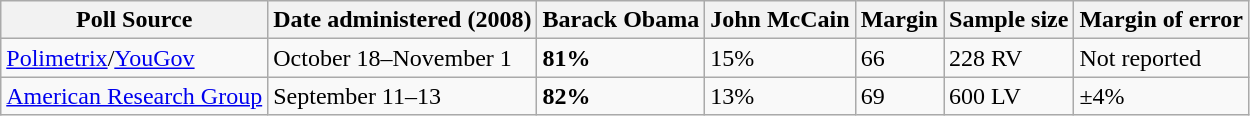<table class="wikitable collapsible" !width="90%">
<tr valign="bottom">
<th>Poll Source</th>
<th>Date administered (2008)</th>
<th>Barack Obama</th>
<th>John McCain</th>
<th>Margin</th>
<th>Sample size</th>
<th>Margin of error</th>
</tr>
<tr>
<td><a href='#'>Polimetrix</a>/<a href='#'>YouGov</a></td>
<td>October 18–November 1</td>
<td><strong>81%</strong></td>
<td>15%</td>
<td>66</td>
<td>228 RV</td>
<td>Not reported</td>
</tr>
<tr>
<td><a href='#'>American Research Group</a></td>
<td>September 11–13</td>
<td><strong>82%</strong></td>
<td>13%</td>
<td>69</td>
<td>600 LV</td>
<td>±4%</td>
</tr>
</table>
